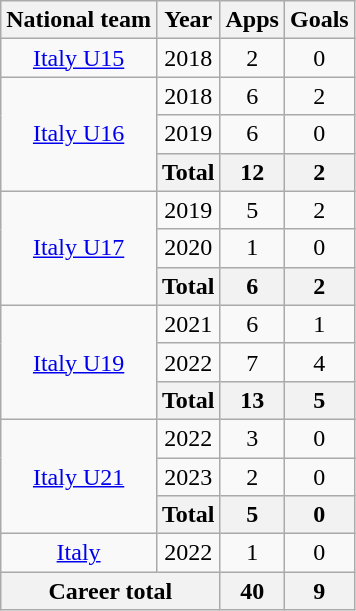<table class="wikitable" style="text-align:center">
<tr>
<th>National team</th>
<th>Year</th>
<th>Apps</th>
<th>Goals</th>
</tr>
<tr>
<td><a href='#'>Italy U15</a></td>
<td>2018</td>
<td>2</td>
<td>0</td>
</tr>
<tr>
<td rowspan="3"><a href='#'>Italy U16</a></td>
<td>2018</td>
<td>6</td>
<td>2</td>
</tr>
<tr>
<td>2019</td>
<td>6</td>
<td>0</td>
</tr>
<tr>
<th>Total</th>
<th>12</th>
<th>2</th>
</tr>
<tr>
<td rowspan="3"><a href='#'>Italy U17</a></td>
<td>2019</td>
<td>5</td>
<td>2</td>
</tr>
<tr>
<td>2020</td>
<td>1</td>
<td>0</td>
</tr>
<tr>
<th>Total</th>
<th>6</th>
<th>2</th>
</tr>
<tr>
<td rowspan="3"><a href='#'>Italy U19</a></td>
<td>2021</td>
<td>6</td>
<td>1</td>
</tr>
<tr>
<td>2022</td>
<td>7</td>
<td>4</td>
</tr>
<tr>
<th>Total</th>
<th>13</th>
<th>5</th>
</tr>
<tr>
<td rowspan="3"><a href='#'>Italy U21</a></td>
<td>2022</td>
<td>3</td>
<td>0</td>
</tr>
<tr>
<td>2023</td>
<td>2</td>
<td>0</td>
</tr>
<tr>
<th>Total</th>
<th>5</th>
<th>0</th>
</tr>
<tr>
<td><a href='#'>Italy</a></td>
<td>2022</td>
<td>1</td>
<td>0</td>
</tr>
<tr>
<th colspan="2">Career total</th>
<th>40</th>
<th>9</th>
</tr>
</table>
